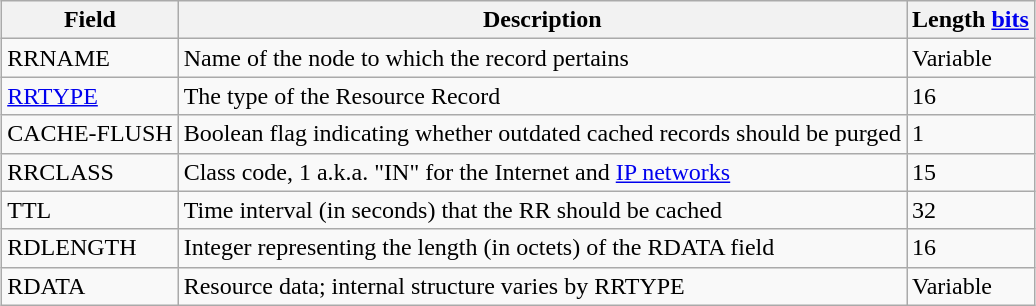<table class="wikitable" style="margin: 1em auto 1em auto">
<tr>
<th>Field</th>
<th>Description</th>
<th>Length <a href='#'>bits</a></th>
</tr>
<tr>
<td>RRNAME</td>
<td>Name of the node to which the record pertains</td>
<td>Variable</td>
</tr>
<tr>
<td><a href='#'>RRTYPE</a></td>
<td>The type of the Resource Record</td>
<td>16</td>
</tr>
<tr>
<td>CACHE-FLUSH</td>
<td>Boolean flag indicating whether outdated cached records should be purged</td>
<td>1</td>
</tr>
<tr>
<td>RRCLASS</td>
<td>Class code, 1 a.k.a. "IN" for the Internet and <a href='#'>IP networks</a></td>
<td>15</td>
</tr>
<tr>
<td>TTL</td>
<td>Time interval (in seconds) that the RR should be cached</td>
<td>32</td>
</tr>
<tr>
<td>RDLENGTH</td>
<td>Integer representing the length (in octets) of the RDATA field</td>
<td>16</td>
</tr>
<tr>
<td>RDATA</td>
<td>Resource data; internal structure varies by RRTYPE</td>
<td>Variable</td>
</tr>
</table>
